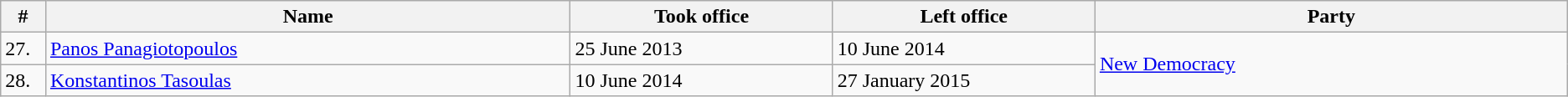<table class="wikitable">
<tr>
<th width="1%">#</th>
<th width="20%">Name</th>
<th width="10%">Took office</th>
<th width="10%">Left office</th>
<th width="18%">Party</th>
</tr>
<tr>
<td>27.</td>
<td><a href='#'>Panos Panagiotopoulos</a></td>
<td>25 June 2013</td>
<td>10 June 2014</td>
<td rowspan=2><a href='#'>New Democracy</a></td>
</tr>
<tr>
<td>28.</td>
<td><a href='#'>Konstantinos Tasoulas</a></td>
<td>10 June 2014</td>
<td>27 January 2015</td>
</tr>
</table>
